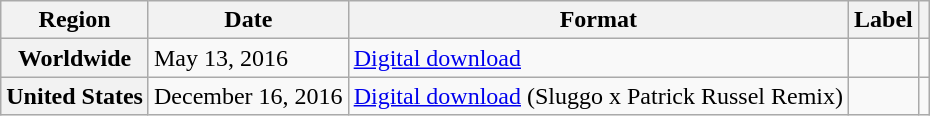<table class="wikitable plainrowheaders">
<tr>
<th scope="col">Region</th>
<th scope="col">Date</th>
<th scope="col">Format</th>
<th scope="col">Label</th>
<th scope="col"></th>
</tr>
<tr>
<th scope="row">Worldwide</th>
<td>May 13, 2016</td>
<td><a href='#'>Digital download</a></td>
<td></td>
<td align="center"></td>
</tr>
<tr>
<th scope="row">United States</th>
<td>December 16, 2016</td>
<td><a href='#'>Digital download</a> (Sluggo x Patrick Russel Remix)</td>
<td></td>
<td align="center"></td>
</tr>
</table>
